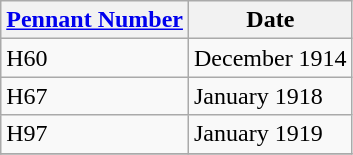<table class="wikitable" style="text-align:left">
<tr>
<th><a href='#'>Pennant Number</a></th>
<th>Date</th>
</tr>
<tr>
<td>H60</td>
<td>December 1914</td>
</tr>
<tr>
<td>H67</td>
<td>January 1918</td>
</tr>
<tr>
<td>H97</td>
<td>January 1919</td>
</tr>
<tr>
</tr>
</table>
